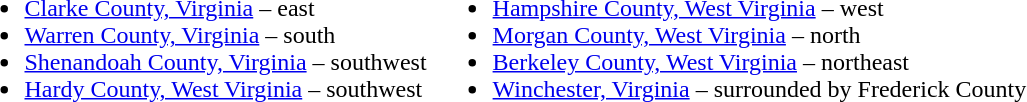<table>
<tr valign=top>
<td><br><ul><li><a href='#'>Clarke County, Virginia</a> – east</li><li><a href='#'>Warren County, Virginia</a> – south</li><li><a href='#'>Shenandoah County, Virginia</a> – southwest</li><li><a href='#'>Hardy County, West Virginia</a> – southwest</li></ul></td>
<td><br><ul><li><a href='#'>Hampshire County, West Virginia</a> – west</li><li><a href='#'>Morgan County, West Virginia</a> – north</li><li><a href='#'>Berkeley County, West Virginia</a> – northeast</li><li><a href='#'>Winchester, Virginia</a> – surrounded by Frederick County</li></ul></td>
</tr>
</table>
